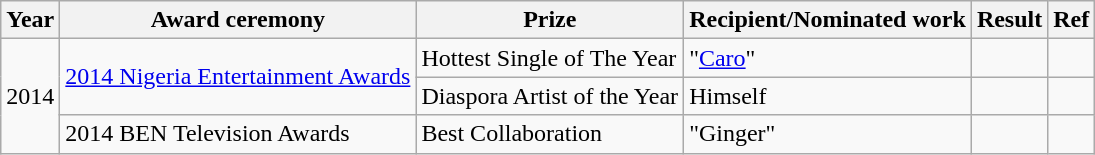<table class ="wikitable">
<tr>
<th>Year</th>
<th>Award ceremony</th>
<th>Prize</th>
<th>Recipient/Nominated work</th>
<th>Result</th>
<th>Ref</th>
</tr>
<tr>
<td rowspan="3">2014</td>
<td rowspan="2"><a href='#'>2014 Nigeria Entertainment Awards</a></td>
<td>Hottest Single of The Year</td>
<td>"<a href='#'>Caro</a>"</td>
<td></td>
<td></td>
</tr>
<tr>
<td>Diaspora Artist of the Year</td>
<td>Himself</td>
<td></td>
<td></td>
</tr>
<tr>
<td>2014 BEN Television Awards</td>
<td>Best Collaboration</td>
<td>"Ginger"</td>
<td></td>
<td></td>
</tr>
</table>
